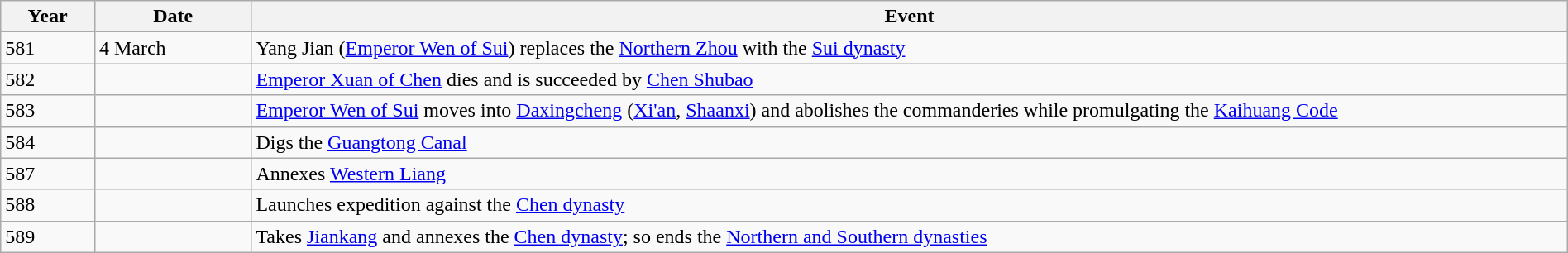<table class="wikitable" style="width:100%;">
<tr>
<th style="width:6%">Year</th>
<th style="width:10%">Date</th>
<th>Event</th>
</tr>
<tr>
<td>581</td>
<td>4 March</td>
<td>Yang Jian (<a href='#'>Emperor Wen of Sui</a>) replaces the <a href='#'>Northern Zhou</a> with the <a href='#'>Sui dynasty</a></td>
</tr>
<tr>
<td>582</td>
<td></td>
<td><a href='#'>Emperor Xuan of Chen</a> dies and is succeeded by <a href='#'>Chen Shubao</a></td>
</tr>
<tr>
<td>583</td>
<td></td>
<td><a href='#'>Emperor Wen of Sui</a> moves into <a href='#'>Daxingcheng</a> (<a href='#'>Xi'an</a>, <a href='#'>Shaanxi</a>) and abolishes the commanderies while promulgating the <a href='#'>Kaihuang Code</a></td>
</tr>
<tr>
<td>584</td>
<td></td>
<td>Digs the <a href='#'>Guangtong Canal</a></td>
</tr>
<tr>
<td>587</td>
<td></td>
<td>Annexes <a href='#'>Western Liang</a></td>
</tr>
<tr>
<td>588</td>
<td></td>
<td>Launches expedition against the <a href='#'>Chen dynasty</a></td>
</tr>
<tr>
<td>589</td>
<td></td>
<td>Takes <a href='#'>Jiankang</a> and annexes the <a href='#'>Chen dynasty</a>; so ends the <a href='#'>Northern and Southern dynasties</a></td>
</tr>
</table>
